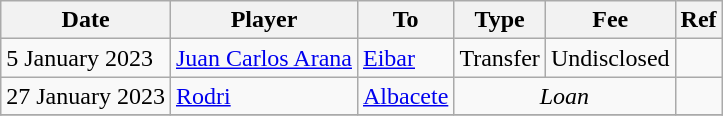<table class="wikitable">
<tr>
<th>Date</th>
<th>Player</th>
<th>To</th>
<th>Type</th>
<th>Fee</th>
<th>Ref</th>
</tr>
<tr>
<td>5 January 2023</td>
<td> <a href='#'>Juan Carlos Arana</a></td>
<td><a href='#'>Eibar</a></td>
<td align=center>Transfer</td>
<td align=center>Undisclosed</td>
<td align=center></td>
</tr>
<tr>
<td>27 January 2023</td>
<td> <a href='#'>Rodri</a></td>
<td><a href='#'>Albacete</a></td>
<td colspan=2 align=center><em>Loan</em></td>
<td align=center></td>
</tr>
<tr>
</tr>
</table>
